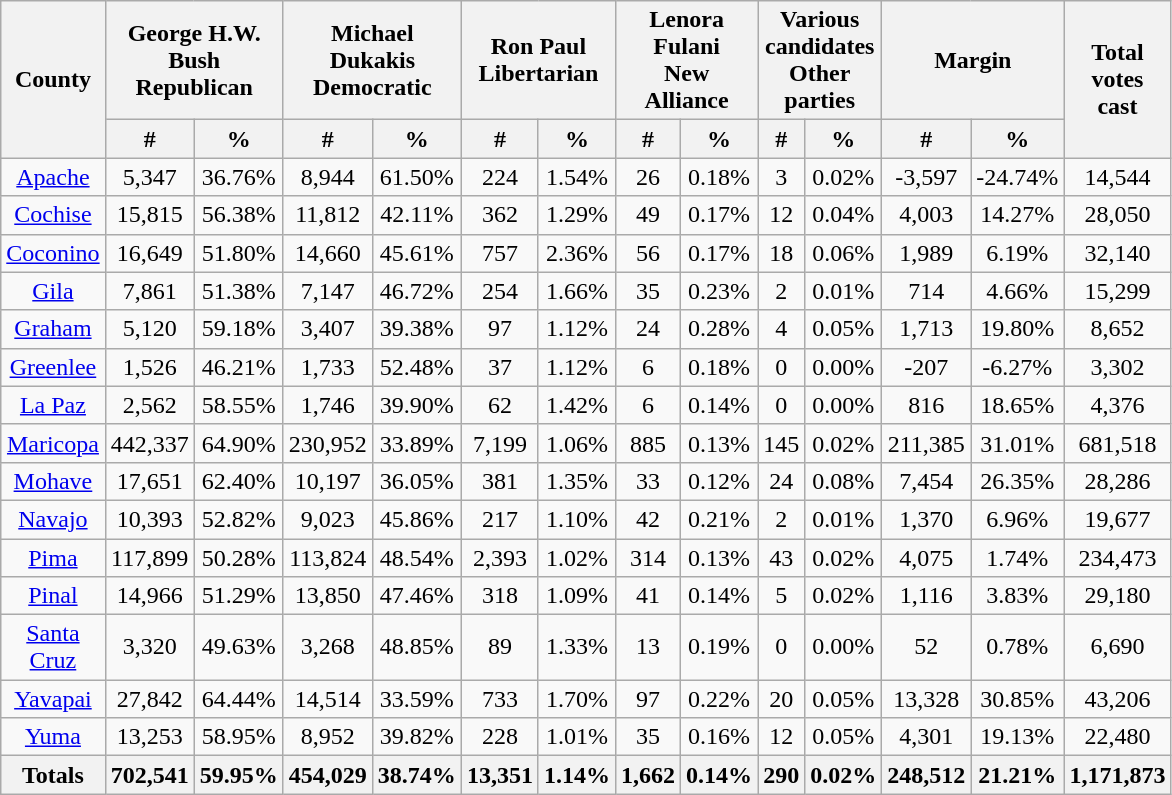<table width="60%"  class="wikitable sortable" style="text-align:center">
<tr>
<th rowspan="2">County</th>
<th style="text-align:center;" colspan="2">George H.W. Bush<br>Republican</th>
<th style="text-align:center;" colspan="2">Michael Dukakis<br>Democratic</th>
<th style="text-align:center;" colspan="2">Ron Paul<br>Libertarian</th>
<th style="text-align:center;" colspan="2">Lenora Fulani<br>New Alliance</th>
<th style="text-align:center;" colspan="2">Various candidates<br>Other parties</th>
<th style="text-align:center;" colspan="2">Margin</th>
<th rowspan="2" style="text-align:center;">Total votes cast</th>
</tr>
<tr>
<th style="text-align:center;" data-sort-type="number">#</th>
<th style="text-align:center;" data-sort-type="number">%</th>
<th style="text-align:center;" data-sort-type="number">#</th>
<th style="text-align:center;" data-sort-type="number">%</th>
<th style="text-align:center;" data-sort-type="number">#</th>
<th style="text-align:center;" data-sort-type="number">%</th>
<th style="text-align:center;" data-sort-type="number">#</th>
<th style="text-align:center;" data-sort-type="number">%</th>
<th style="text-align:center;" data-sort-type="number">#</th>
<th style="text-align:center;" data-sort-type="number">%</th>
<th style="text-align:center;" data-sort-type="number">#</th>
<th style="text-align:center;" data-sort-type="number">%</th>
</tr>
<tr style="text-align:center;">
<td><a href='#'>Apache</a></td>
<td>5,347</td>
<td>36.76%</td>
<td>8,944</td>
<td>61.50%</td>
<td>224</td>
<td>1.54%</td>
<td>26</td>
<td>0.18%</td>
<td>3</td>
<td>0.02%</td>
<td>-3,597</td>
<td>-24.74%</td>
<td>14,544</td>
</tr>
<tr style="text-align:center;">
<td><a href='#'>Cochise</a></td>
<td>15,815</td>
<td>56.38%</td>
<td>11,812</td>
<td>42.11%</td>
<td>362</td>
<td>1.29%</td>
<td>49</td>
<td>0.17%</td>
<td>12</td>
<td>0.04%</td>
<td>4,003</td>
<td>14.27%</td>
<td>28,050</td>
</tr>
<tr style="text-align:center;">
<td><a href='#'>Coconino</a></td>
<td>16,649</td>
<td>51.80%</td>
<td>14,660</td>
<td>45.61%</td>
<td>757</td>
<td>2.36%</td>
<td>56</td>
<td>0.17%</td>
<td>18</td>
<td>0.06%</td>
<td>1,989</td>
<td>6.19%</td>
<td>32,140</td>
</tr>
<tr style="text-align:center;">
<td><a href='#'>Gila</a></td>
<td>7,861</td>
<td>51.38%</td>
<td>7,147</td>
<td>46.72%</td>
<td>254</td>
<td>1.66%</td>
<td>35</td>
<td>0.23%</td>
<td>2</td>
<td>0.01%</td>
<td>714</td>
<td>4.66%</td>
<td>15,299</td>
</tr>
<tr style="text-align:center;">
<td><a href='#'>Graham</a></td>
<td>5,120</td>
<td>59.18%</td>
<td>3,407</td>
<td>39.38%</td>
<td>97</td>
<td>1.12%</td>
<td>24</td>
<td>0.28%</td>
<td>4</td>
<td>0.05%</td>
<td>1,713</td>
<td>19.80%</td>
<td>8,652</td>
</tr>
<tr style="text-align:center;">
<td><a href='#'>Greenlee</a></td>
<td>1,526</td>
<td>46.21%</td>
<td>1,733</td>
<td>52.48%</td>
<td>37</td>
<td>1.12%</td>
<td>6</td>
<td>0.18%</td>
<td>0</td>
<td>0.00%</td>
<td>-207</td>
<td>-6.27%</td>
<td>3,302</td>
</tr>
<tr style="text-align:center;">
<td><a href='#'>La Paz</a></td>
<td>2,562</td>
<td>58.55%</td>
<td>1,746</td>
<td>39.90%</td>
<td>62</td>
<td>1.42%</td>
<td>6</td>
<td>0.14%</td>
<td>0</td>
<td>0.00%</td>
<td>816</td>
<td>18.65%</td>
<td>4,376</td>
</tr>
<tr style="text-align:center;">
<td><a href='#'>Maricopa</a></td>
<td>442,337</td>
<td>64.90%</td>
<td>230,952</td>
<td>33.89%</td>
<td>7,199</td>
<td>1.06%</td>
<td>885</td>
<td>0.13%</td>
<td>145</td>
<td>0.02%</td>
<td>211,385</td>
<td>31.01%</td>
<td>681,518</td>
</tr>
<tr style="text-align:center;">
<td><a href='#'>Mohave</a></td>
<td>17,651</td>
<td>62.40%</td>
<td>10,197</td>
<td>36.05%</td>
<td>381</td>
<td>1.35%</td>
<td>33</td>
<td>0.12%</td>
<td>24</td>
<td>0.08%</td>
<td>7,454</td>
<td>26.35%</td>
<td>28,286</td>
</tr>
<tr style="text-align:center;">
<td><a href='#'>Navajo</a></td>
<td>10,393</td>
<td>52.82%</td>
<td>9,023</td>
<td>45.86%</td>
<td>217</td>
<td>1.10%</td>
<td>42</td>
<td>0.21%</td>
<td>2</td>
<td>0.01%</td>
<td>1,370</td>
<td>6.96%</td>
<td>19,677</td>
</tr>
<tr style="text-align:center;">
<td><a href='#'>Pima</a></td>
<td>117,899</td>
<td>50.28%</td>
<td>113,824</td>
<td>48.54%</td>
<td>2,393</td>
<td>1.02%</td>
<td>314</td>
<td>0.13%</td>
<td>43</td>
<td>0.02%</td>
<td>4,075</td>
<td>1.74%</td>
<td>234,473</td>
</tr>
<tr style="text-align:center;">
<td><a href='#'>Pinal</a></td>
<td>14,966</td>
<td>51.29%</td>
<td>13,850</td>
<td>47.46%</td>
<td>318</td>
<td>1.09%</td>
<td>41</td>
<td>0.14%</td>
<td>5</td>
<td>0.02%</td>
<td>1,116</td>
<td>3.83%</td>
<td>29,180</td>
</tr>
<tr style="text-align:center;">
<td><a href='#'>Santa Cruz</a></td>
<td>3,320</td>
<td>49.63%</td>
<td>3,268</td>
<td>48.85%</td>
<td>89</td>
<td>1.33%</td>
<td>13</td>
<td>0.19%</td>
<td>0</td>
<td>0.00%</td>
<td>52</td>
<td>0.78%</td>
<td>6,690</td>
</tr>
<tr style="text-align:center;">
<td><a href='#'>Yavapai</a></td>
<td>27,842</td>
<td>64.44%</td>
<td>14,514</td>
<td>33.59%</td>
<td>733</td>
<td>1.70%</td>
<td>97</td>
<td>0.22%</td>
<td>20</td>
<td>0.05%</td>
<td>13,328</td>
<td>30.85%</td>
<td>43,206</td>
</tr>
<tr style="text-align:center;">
<td><a href='#'>Yuma</a></td>
<td>13,253</td>
<td>58.95%</td>
<td>8,952</td>
<td>39.82%</td>
<td>228</td>
<td>1.01%</td>
<td>35</td>
<td>0.16%</td>
<td>12</td>
<td>0.05%</td>
<td>4,301</td>
<td>19.13%</td>
<td>22,480</td>
</tr>
<tr style="text-align:center;">
<th>Totals</th>
<th>702,541</th>
<th>59.95%</th>
<th>454,029</th>
<th>38.74%</th>
<th>13,351</th>
<th>1.14%</th>
<th>1,662</th>
<th>0.14%</th>
<th>290</th>
<th>0.02%</th>
<th>248,512</th>
<th>21.21%</th>
<th>1,171,873</th>
</tr>
</table>
